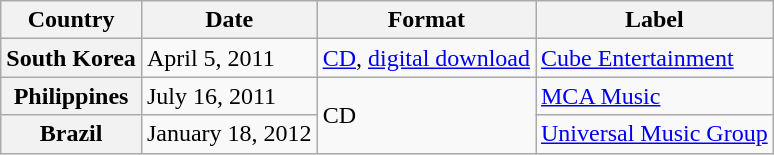<table class="wikitable plainrowheaders">
<tr>
<th scope="col">Country</th>
<th>Date</th>
<th>Format</th>
<th>Label</th>
</tr>
<tr>
<th scope="row" rowspan="1">South Korea</th>
<td>April 5, 2011</td>
<td><a href='#'>CD</a>, <a href='#'>digital download</a></td>
<td><a href='#'>Cube Entertainment</a></td>
</tr>
<tr>
<th scope="row" rowspan="1">Philippines</th>
<td>July 16, 2011</td>
<td rowspan="2">CD</td>
<td><a href='#'>MCA Music</a></td>
</tr>
<tr>
<th scope="row" rowspan="1">Brazil</th>
<td>January 18, 2012</td>
<td><a href='#'>Universal Music Group</a></td>
</tr>
</table>
